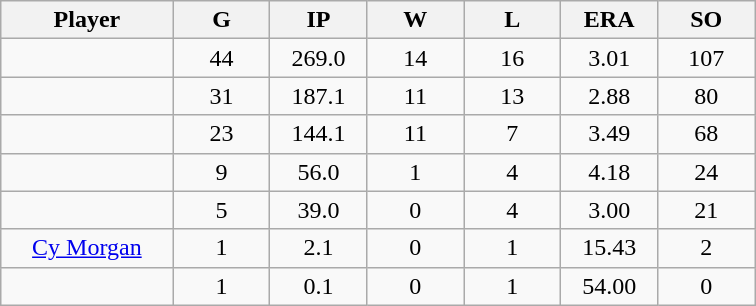<table class="wikitable sortable">
<tr>
<th bgcolor="#DDDDFF" width="16%">Player</th>
<th bgcolor="#DDDDFF" width="9%">G</th>
<th bgcolor="#DDDDFF" width="9%">IP</th>
<th bgcolor="#DDDDFF" width="9%">W</th>
<th bgcolor="#DDDDFF" width="9%">L</th>
<th bgcolor="#DDDDFF" width="9%">ERA</th>
<th bgcolor="#DDDDFF" width="9%">SO</th>
</tr>
<tr align="center">
<td></td>
<td>44</td>
<td>269.0</td>
<td>14</td>
<td>16</td>
<td>3.01</td>
<td>107</td>
</tr>
<tr align="center">
<td></td>
<td>31</td>
<td>187.1</td>
<td>11</td>
<td>13</td>
<td>2.88</td>
<td>80</td>
</tr>
<tr align="center">
<td></td>
<td>23</td>
<td>144.1</td>
<td>11</td>
<td>7</td>
<td>3.49</td>
<td>68</td>
</tr>
<tr align="center">
<td></td>
<td>9</td>
<td>56.0</td>
<td>1</td>
<td>4</td>
<td>4.18</td>
<td>24</td>
</tr>
<tr align="center">
<td></td>
<td>5</td>
<td>39.0</td>
<td>0</td>
<td>4</td>
<td>3.00</td>
<td>21</td>
</tr>
<tr align="center">
<td><a href='#'>Cy Morgan</a></td>
<td>1</td>
<td>2.1</td>
<td>0</td>
<td>1</td>
<td>15.43</td>
<td>2</td>
</tr>
<tr align=center>
<td></td>
<td>1</td>
<td>0.1</td>
<td>0</td>
<td>1</td>
<td>54.00</td>
<td>0</td>
</tr>
</table>
